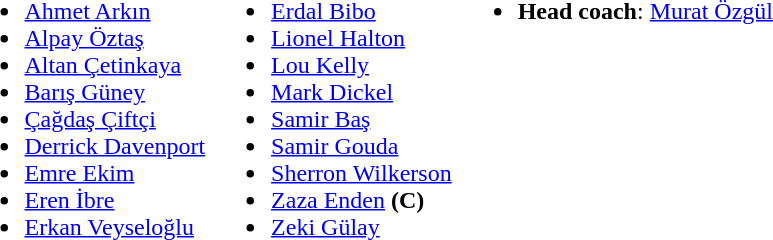<table>
<tr valign="top">
<td><br><ul><li> <a href='#'>Ahmet Arkın</a></li><li> <a href='#'>Alpay Öztaş</a></li><li> <a href='#'>Altan Çetinkaya</a></li><li> <a href='#'>Barış Güney</a></li><li> <a href='#'>Çağdaş Çiftçi</a></li><li> <a href='#'>Derrick Davenport</a></li><li> <a href='#'>Emre Ekim</a></li><li> <a href='#'>Eren İbre</a></li><li> <a href='#'>Erkan Veyseloğlu</a></li></ul></td>
<td><br><ul><li> <a href='#'>Erdal Bibo</a></li><li> <a href='#'>Lionel Halton</a></li><li> <a href='#'>Lou Kelly</a></li><li>  <a href='#'>Mark Dickel</a></li><li> <a href='#'>Samir Baş</a></li><li> <a href='#'>Samir Gouda</a></li><li> <a href='#'>Sherron Wilkerson</a></li><li>  <a href='#'>Zaza Enden</a> <strong>(C)</strong></li><li> <a href='#'>Zeki Gülay</a></li></ul></td>
<td><br><ul><li><strong>Head coach</strong>:  <a href='#'>Murat Özgül</a></li></ul></td>
</tr>
</table>
